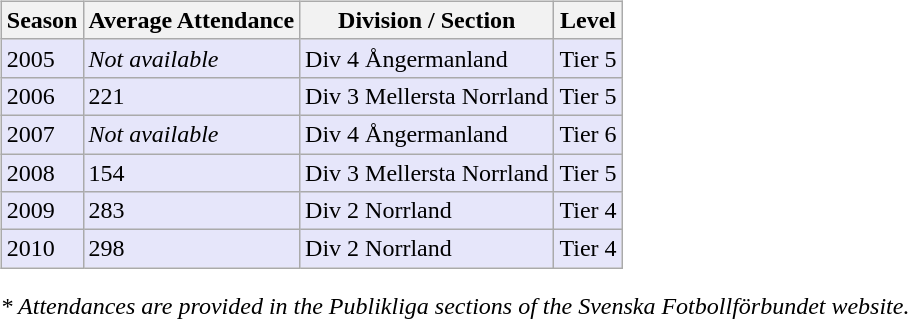<table>
<tr>
<td valign="top" width=0%><br><table class="wikitable">
<tr style="background:#f0f6fa;">
<th><strong>Season</strong></th>
<th><strong>Average Attendance</strong></th>
<th><strong>Division / Section</strong></th>
<th><strong>Level</strong></th>
</tr>
<tr>
<td style="background:#E6E6FA;">2005</td>
<td style="background:#E6E6FA;"><em>Not available</em></td>
<td style="background:#E6E6FA;">Div 4 Ångermanland</td>
<td style="background:#E6E6FA;">Tier 5</td>
</tr>
<tr>
<td style="background:#E6E6FA;">2006</td>
<td style="background:#E6E6FA;">221</td>
<td style="background:#E6E6FA;">Div 3 Mellersta Norrland</td>
<td style="background:#E6E6FA;">Tier 5</td>
</tr>
<tr>
<td style="background:#E6E6FA;">2007</td>
<td style="background:#E6E6FA;"><em>Not available</em></td>
<td style="background:#E6E6FA;">Div 4 Ångermanland</td>
<td style="background:#E6E6FA;">Tier 6</td>
</tr>
<tr>
<td style="background:#E6E6FA;">2008</td>
<td style="background:#E6E6FA;">154</td>
<td style="background:#E6E6FA;">Div 3 Mellersta Norrland</td>
<td style="background:#E6E6FA;">Tier 5</td>
</tr>
<tr>
<td style="background:#E6E6FA;">2009</td>
<td style="background:#E6E6FA;">283</td>
<td style="background:#E6E6FA;">Div 2 Norrland</td>
<td style="background:#E6E6FA;">Tier 4</td>
</tr>
<tr>
<td style="background:#E6E6FA;">2010</td>
<td style="background:#E6E6FA;">298</td>
<td style="background:#E6E6FA;">Div 2 Norrland</td>
<td style="background:#E6E6FA;">Tier 4</td>
</tr>
</table>
<em>* Attendances are provided in the Publikliga sections of the Svenska Fotbollförbundet website.</em> </td>
</tr>
</table>
